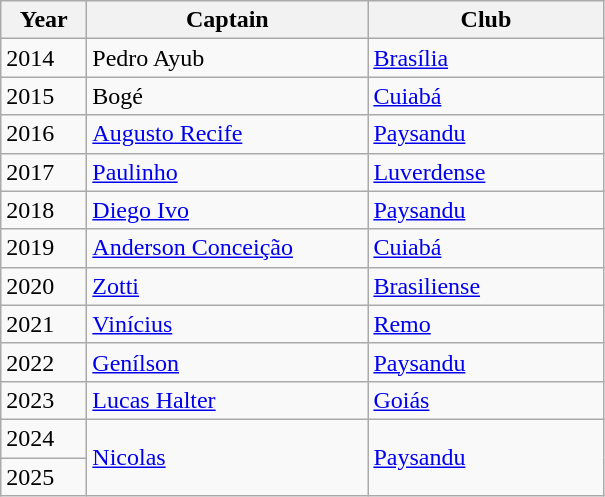<table class="wikitable" margin-left:1em;">
<tr>
<th style="width:50px">Year</th>
<th style="width:180px">Captain</th>
<th style="width:150px">Club</th>
</tr>
<tr>
<td>2014</td>
<td>Pedro Ayub</td>
<td><a href='#'>Brasília</a></td>
</tr>
<tr>
<td>2015</td>
<td>Bogé</td>
<td><a href='#'>Cuiabá</a></td>
</tr>
<tr>
<td>2016</td>
<td><a href='#'>Augusto Recife</a></td>
<td><a href='#'>Paysandu</a></td>
</tr>
<tr>
<td>2017</td>
<td><a href='#'>Paulinho</a></td>
<td><a href='#'>Luverdense</a></td>
</tr>
<tr>
<td>2018</td>
<td><a href='#'>Diego Ivo</a></td>
<td><a href='#'>Paysandu</a></td>
</tr>
<tr>
<td>2019</td>
<td><a href='#'>Anderson Conceição</a></td>
<td><a href='#'>Cuiabá</a></td>
</tr>
<tr>
<td>2020</td>
<td><a href='#'>Zotti</a></td>
<td><a href='#'>Brasiliense</a></td>
</tr>
<tr>
<td>2021</td>
<td><a href='#'>Vinícius</a></td>
<td><a href='#'>Remo</a></td>
</tr>
<tr>
<td>2022</td>
<td><a href='#'>Genílson</a></td>
<td><a href='#'>Paysandu</a></td>
</tr>
<tr>
<td>2023</td>
<td><a href='#'>Lucas Halter</a></td>
<td><a href='#'>Goiás</a></td>
</tr>
<tr>
<td>2024</td>
<td rowspan=2><a href='#'>Nicolas</a></td>
<td rowspan=2><a href='#'>Paysandu</a></td>
</tr>
<tr>
<td>2025</td>
</tr>
</table>
